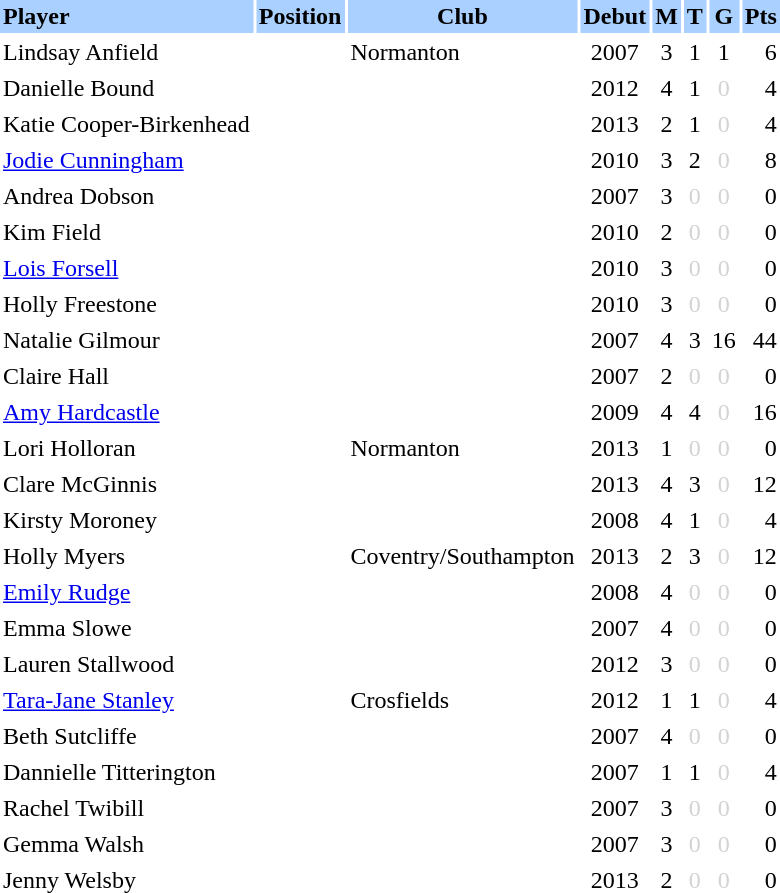<table class="sortable" border="0" cellspacing="2" cellpadding="2" style="text-align:center;">
<tr style="background:#AAD0FF">
<th align=left>Player</th>
<th>Position</th>
<th>Club</th>
<th>Debut</th>
<th>M</th>
<th>T</th>
<th>G</th>
<th>Pts</th>
</tr>
<tr>
<td align=left>Lindsay Anfield</td>
<td></td>
<td align=left> Normanton</td>
<td>2007</td>
<td>3</td>
<td>1</td>
<td>1</td>
<td align=right>6</td>
</tr>
<tr>
<td align=left>Danielle Bound</td>
<td></td>
<td align=left></td>
<td>2012</td>
<td>4</td>
<td>1</td>
<td style="color:lightgray">0</td>
<td align=right>4</td>
</tr>
<tr>
<td align=left>Katie Cooper-Birkenhead</td>
<td></td>
<td align=left></td>
<td>2013</td>
<td>2</td>
<td>1</td>
<td style="color:lightgray">0</td>
<td align=right>4</td>
</tr>
<tr>
<td align=left><a href='#'>Jodie Cunningham</a></td>
<td></td>
<td align=left></td>
<td>2010</td>
<td>3</td>
<td>2</td>
<td style="color:lightgray">0</td>
<td align=right>8</td>
</tr>
<tr>
<td align=left>Andrea Dobson</td>
<td></td>
<td align=left></td>
<td>2007</td>
<td>3</td>
<td style="color:lightgray">0</td>
<td style="color:lightgray">0</td>
<td align=right>0</td>
</tr>
<tr>
<td align=left>Kim Field</td>
<td></td>
<td align=left></td>
<td>2010</td>
<td>2</td>
<td style="color:lightgray">0</td>
<td style="color:lightgray">0</td>
<td align=right>0</td>
</tr>
<tr>
<td align=left><a href='#'>Lois Forsell</a></td>
<td></td>
<td align=left></td>
<td>2010</td>
<td>3</td>
<td style="color:lightgray">0</td>
<td style="color:lightgray">0</td>
<td align=right>0</td>
</tr>
<tr>
<td align=left>Holly Freestone</td>
<td></td>
<td align=left></td>
<td>2010</td>
<td>3</td>
<td style="color:lightgray">0</td>
<td style="color:lightgray">0</td>
<td align=right>0</td>
</tr>
<tr>
<td align=left>Natalie Gilmour</td>
<td></td>
<td align=left></td>
<td>2007</td>
<td>4</td>
<td>3</td>
<td>16</td>
<td align=right>44</td>
</tr>
<tr>
<td align=left>Claire Hall</td>
<td></td>
<td align=left></td>
<td>2007</td>
<td>2</td>
<td style="color:lightgray">0</td>
<td style="color:lightgray">0</td>
<td align=right>0</td>
</tr>
<tr>
<td align=left><a href='#'>Amy Hardcastle</a></td>
<td></td>
<td align=left></td>
<td>2009</td>
<td>4</td>
<td>4</td>
<td style="color:lightgray">0</td>
<td align=right>16</td>
</tr>
<tr>
<td align=left>Lori Holloran</td>
<td></td>
<td align=left> Normanton</td>
<td>2013</td>
<td>1</td>
<td style="color:lightgray">0</td>
<td style="color:lightgray">0</td>
<td align=right>0</td>
</tr>
<tr>
<td align=left>Clare McGinnis</td>
<td></td>
<td align=left></td>
<td>2013</td>
<td>4</td>
<td>3</td>
<td style="color:lightgray">0</td>
<td align=right>12</td>
</tr>
<tr>
<td align=left>Kirsty Moroney</td>
<td></td>
<td align=left></td>
<td>2008</td>
<td>4</td>
<td>1</td>
<td style="color:lightgray">0</td>
<td align=right>4</td>
</tr>
<tr>
<td align=left>Holly Myers</td>
<td></td>
<td align=left> Coventry/Southampton</td>
<td>2013</td>
<td>2</td>
<td>3</td>
<td style="color:lightgray">0</td>
<td align=right>12</td>
</tr>
<tr>
<td align=left><a href='#'>Emily Rudge</a></td>
<td></td>
<td align=left></td>
<td>2008</td>
<td>4</td>
<td style="color:lightgray">0</td>
<td style="color:lightgray">0</td>
<td align=right>0</td>
</tr>
<tr>
<td align=left>Emma Slowe</td>
<td></td>
<td align=left></td>
<td>2007</td>
<td>4</td>
<td style="color:lightgray">0</td>
<td style="color:lightgray">0</td>
<td align=right>0</td>
</tr>
<tr>
<td align=left>Lauren Stallwood</td>
<td></td>
<td align=left></td>
<td>2012</td>
<td>3</td>
<td style="color:lightgray">0</td>
<td style="color:lightgray">0</td>
<td align=right>0</td>
</tr>
<tr>
<td align=left><a href='#'>Tara-Jane Stanley</a></td>
<td></td>
<td align=left> Crosfields</td>
<td>2012</td>
<td>1</td>
<td>1</td>
<td style="color:lightgray">0</td>
<td align=right>4</td>
</tr>
<tr>
<td align=left>Beth Sutcliffe</td>
<td></td>
<td align=left></td>
<td>2007</td>
<td>4</td>
<td style="color:lightgray">0</td>
<td style="color:lightgray">0</td>
<td align=right>0</td>
</tr>
<tr>
<td align=left>Dannielle Titterington</td>
<td></td>
<td align=left></td>
<td>2007</td>
<td>1</td>
<td>1</td>
<td style="color:lightgray">0</td>
<td align=right>4</td>
</tr>
<tr>
<td align=left>Rachel Twibill</td>
<td></td>
<td align=left></td>
<td>2007</td>
<td>3</td>
<td style="color:lightgray">0</td>
<td style="color:lightgray">0</td>
<td align=right>0</td>
</tr>
<tr>
<td align=left>Gemma Walsh</td>
<td></td>
<td align=left></td>
<td>2007</td>
<td>3</td>
<td style="color:lightgray">0</td>
<td style="color:lightgray">0</td>
<td align=right>0</td>
</tr>
<tr>
<td align=left>Jenny Welsby</td>
<td></td>
<td align=left></td>
<td>2013</td>
<td>2</td>
<td style="color:lightgray">0</td>
<td style="color:lightgray">0</td>
<td align=right>0</td>
</tr>
</table>
